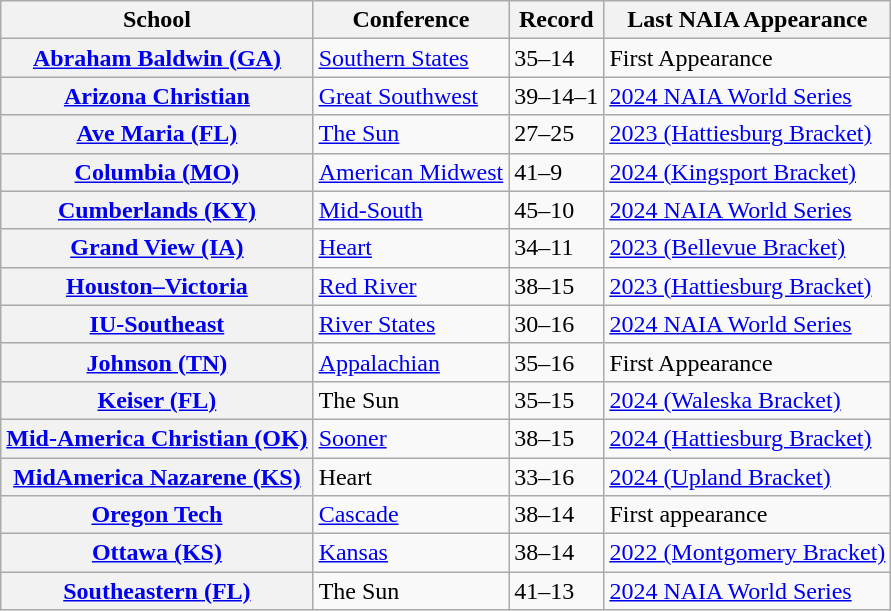<table class = "wikitable sortable plainrowheaders">
<tr>
<th>School</th>
<th>Conference</th>
<th>Record</th>
<th>Last NAIA Appearance</th>
</tr>
<tr>
<th scope="row"><a href='#'>Abraham Baldwin (GA)</a></th>
<td><a href='#'>Southern States</a></td>
<td>35–14</td>
<td>First Appearance</td>
</tr>
<tr>
<th scope="row"><a href='#'>Arizona Christian</a></th>
<td><a href='#'>Great Southwest</a></td>
<td>39–14–1</td>
<td><a href='#'>2024 NAIA World Series</a></td>
</tr>
<tr>
<th scope="row"><a href='#'>Ave Maria (FL)</a></th>
<td><a href='#'>The Sun</a></td>
<td>27–25</td>
<td><a href='#'>2023 (Hattiesburg Bracket)</a></td>
</tr>
<tr>
<th scope="row"><a href='#'>Columbia (MO)</a></th>
<td><a href='#'>American Midwest</a></td>
<td>41–9</td>
<td><a href='#'>2024 (Kingsport Bracket)</a></td>
</tr>
<tr>
<th scope="row"><a href='#'>Cumberlands (KY)</a></th>
<td><a href='#'>Mid-South</a></td>
<td>45–10</td>
<td><a href='#'>2024 NAIA World Series</a></td>
</tr>
<tr>
<th scope="row"><a href='#'>Grand View (IA)</a></th>
<td><a href='#'>Heart</a></td>
<td>34–11</td>
<td><a href='#'>2023 (Bellevue Bracket)</a></td>
</tr>
<tr>
<th scope="row"><a href='#'>Houston–Victoria</a></th>
<td><a href='#'>Red River</a></td>
<td>38–15</td>
<td><a href='#'>2023 (Hattiesburg Bracket)</a></td>
</tr>
<tr>
<th scope="row"><a href='#'>IU-Southeast</a></th>
<td><a href='#'>River States</a></td>
<td>30–16</td>
<td><a href='#'>2024 NAIA World Series</a></td>
</tr>
<tr>
<th scope="row"><a href='#'>Johnson (TN)</a></th>
<td><a href='#'>Appalachian</a></td>
<td>35–16</td>
<td>First Appearance</td>
</tr>
<tr>
<th scope="row"><a href='#'>Keiser (FL)</a></th>
<td>The Sun</td>
<td>35–15</td>
<td><a href='#'>2024 (Waleska Bracket)</a></td>
</tr>
<tr>
<th scope="row"><a href='#'>Mid-America Christian (OK)</a></th>
<td><a href='#'>Sooner</a></td>
<td>38–15</td>
<td><a href='#'>2024 (Hattiesburg Bracket)</a></td>
</tr>
<tr>
<th scope="row"><a href='#'>MidAmerica Nazarene (KS)</a></th>
<td>Heart</td>
<td>33–16</td>
<td><a href='#'>2024 (Upland Bracket)</a></td>
</tr>
<tr>
<th scope="row"><a href='#'>Oregon Tech</a></th>
<td><a href='#'>Cascade</a></td>
<td>38–14</td>
<td>First appearance</td>
</tr>
<tr>
<th scope="row"><a href='#'>Ottawa (KS)</a></th>
<td><a href='#'>Kansas</a></td>
<td>38–14</td>
<td><a href='#'>2022 (Montgomery Bracket)</a></td>
</tr>
<tr>
<th scope="row"><a href='#'>Southeastern (FL)</a></th>
<td>The Sun</td>
<td>41–13</td>
<td><a href='#'>2024 NAIA World Series</a></td>
</tr>
</table>
